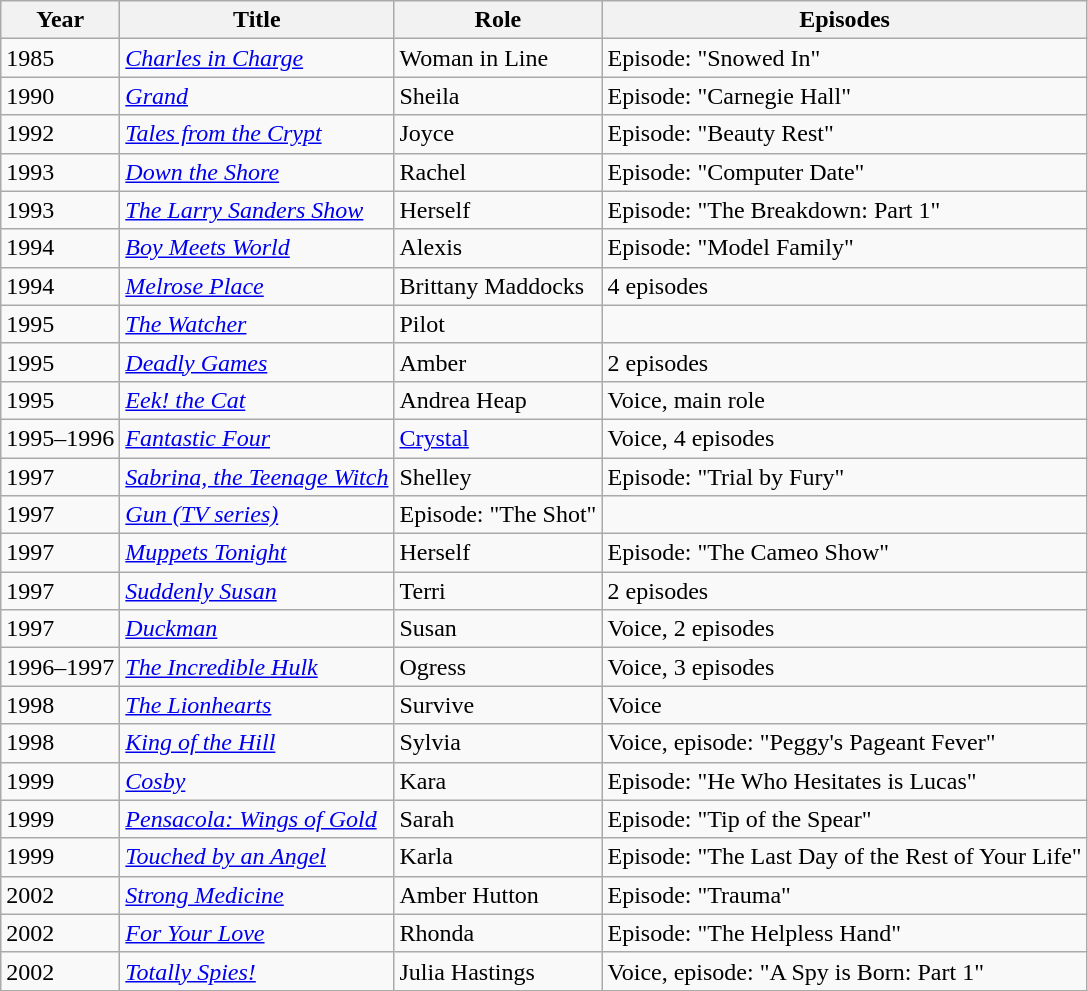<table class="wikitable sortable">
<tr>
<th>Year</th>
<th>Title</th>
<th>Role</th>
<th class="unsortable">Episodes</th>
</tr>
<tr>
<td>1985</td>
<td><em><a href='#'>Charles in Charge</a></em></td>
<td>Woman in Line</td>
<td>Episode: "Snowed In"</td>
</tr>
<tr>
<td>1990</td>
<td><em><a href='#'>Grand</a></em></td>
<td>Sheila</td>
<td>Episode: "Carnegie Hall"</td>
</tr>
<tr>
<td>1992</td>
<td><em><a href='#'>Tales from the Crypt</a></em></td>
<td>Joyce</td>
<td>Episode: "Beauty Rest"</td>
</tr>
<tr>
<td>1993</td>
<td><em><a href='#'>Down the Shore</a></em></td>
<td>Rachel</td>
<td>Episode: "Computer Date"</td>
</tr>
<tr>
<td>1993</td>
<td><em><a href='#'>The Larry Sanders Show</a></em></td>
<td>Herself</td>
<td>Episode: "The Breakdown: Part 1"</td>
</tr>
<tr>
<td>1994</td>
<td><em><a href='#'>Boy Meets World</a></em></td>
<td>Alexis</td>
<td>Episode: "Model Family"</td>
</tr>
<tr>
<td>1994</td>
<td><em><a href='#'>Melrose Place</a></em></td>
<td>Brittany Maddocks</td>
<td>4 episodes</td>
</tr>
<tr>
<td>1995</td>
<td><em><a href='#'>The Watcher</a></em></td>
<td>Pilot</td>
<td></td>
</tr>
<tr>
<td>1995</td>
<td><em><a href='#'>Deadly Games</a></em></td>
<td>Amber</td>
<td>2 episodes</td>
</tr>
<tr>
<td>1995</td>
<td><em><a href='#'>Eek! the Cat</a></em></td>
<td>Andrea Heap</td>
<td>Voice, main role</td>
</tr>
<tr>
<td>1995–1996</td>
<td><em><a href='#'>Fantastic Four</a></em></td>
<td><a href='#'>Crystal</a></td>
<td>Voice, 4 episodes</td>
</tr>
<tr>
<td>1997</td>
<td><em><a href='#'>Sabrina, the Teenage Witch</a></em></td>
<td>Shelley</td>
<td>Episode: "Trial by Fury"</td>
</tr>
<tr>
<td>1997</td>
<td><em><a href='#'>Gun (TV series)</a></em></td>
<td>Episode: "The Shot"</td>
</tr>
<tr>
<td>1997</td>
<td><em><a href='#'>Muppets Tonight</a></em></td>
<td>Herself</td>
<td>Episode: "The Cameo Show"</td>
</tr>
<tr>
<td>1997</td>
<td><em><a href='#'>Suddenly Susan</a></em></td>
<td>Terri</td>
<td>2 episodes</td>
</tr>
<tr>
<td>1997</td>
<td><em><a href='#'>Duckman</a></em></td>
<td>Susan</td>
<td>Voice, 2 episodes</td>
</tr>
<tr>
<td>1996–1997</td>
<td><em><a href='#'>The Incredible Hulk</a></em></td>
<td>Ogress</td>
<td>Voice, 3 episodes</td>
</tr>
<tr>
<td>1998</td>
<td><em><a href='#'>The Lionhearts</a></em></td>
<td>Survive</td>
<td>Voice</td>
</tr>
<tr>
<td>1998</td>
<td><em><a href='#'>King of the Hill</a></em></td>
<td>Sylvia</td>
<td>Voice, episode: "Peggy's Pageant Fever"</td>
</tr>
<tr>
<td>1999</td>
<td><em><a href='#'>Cosby</a></em></td>
<td>Kara</td>
<td>Episode: "He Who Hesitates is Lucas"</td>
</tr>
<tr>
<td>1999</td>
<td><em><a href='#'>Pensacola: Wings of Gold</a></em></td>
<td>Sarah</td>
<td>Episode: "Tip of the Spear"</td>
</tr>
<tr>
<td>1999</td>
<td><em><a href='#'>Touched by an Angel</a></em></td>
<td>Karla</td>
<td>Episode: "The Last Day of the Rest of Your Life"</td>
</tr>
<tr>
<td>2002</td>
<td><em><a href='#'>Strong Medicine</a></em></td>
<td>Amber Hutton</td>
<td>Episode: "Trauma"</td>
</tr>
<tr>
<td>2002</td>
<td><em><a href='#'>For Your Love</a></em></td>
<td>Rhonda</td>
<td>Episode: "The Helpless Hand"</td>
</tr>
<tr>
<td>2002</td>
<td><em><a href='#'>Totally Spies!</a></em></td>
<td>Julia Hastings</td>
<td>Voice, episode: "A Spy is Born: Part 1"</td>
</tr>
</table>
